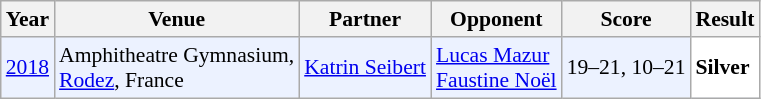<table class="sortable wikitable" style="font-size: 90%;">
<tr>
<th>Year</th>
<th>Venue</th>
<th>Partner</th>
<th>Opponent</th>
<th>Score</th>
<th>Result</th>
</tr>
<tr style="background:#ECF2FF">
<td align="center"><a href='#'>2018</a></td>
<td align="left">Amphitheatre Gymnasium,<br><a href='#'>Rodez</a>, France</td>
<td> <a href='#'>Katrin Seibert</a></td>
<td align="left"> <a href='#'>Lucas Mazur</a><br> <a href='#'>Faustine Noël</a></td>
<td align="left">19–21, 10–21</td>
<td style="text-align:left; background:white"> <strong>Silver</strong></td>
</tr>
</table>
